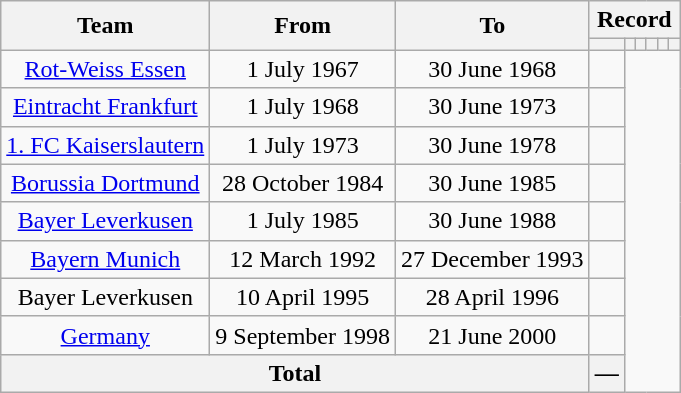<table class="wikitable" style="text-align: center">
<tr>
<th rowspan="2">Team</th>
<th rowspan="2">From</th>
<th rowspan="2">To</th>
<th colspan="6">Record</th>
</tr>
<tr>
<th></th>
<th></th>
<th></th>
<th></th>
<th></th>
<th></th>
</tr>
<tr>
<td><a href='#'>Rot-Weiss Essen</a></td>
<td>1 July 1967</td>
<td>30 June 1968<br></td>
<td></td>
</tr>
<tr>
<td><a href='#'>Eintracht Frankfurt</a></td>
<td>1 July 1968</td>
<td>30 June 1973<br></td>
<td></td>
</tr>
<tr>
<td><a href='#'>1. FC Kaiserslautern</a></td>
<td>1 July 1973</td>
<td>30 June 1978<br></td>
<td></td>
</tr>
<tr>
<td><a href='#'>Borussia Dortmund</a></td>
<td>28 October 1984</td>
<td>30 June 1985<br></td>
<td></td>
</tr>
<tr>
<td><a href='#'>Bayer Leverkusen</a></td>
<td>1 July 1985</td>
<td>30 June 1988<br></td>
<td></td>
</tr>
<tr>
<td><a href='#'>Bayern Munich</a></td>
<td>12 March 1992</td>
<td>27 December 1993<br></td>
<td></td>
</tr>
<tr>
<td>Bayer Leverkusen</td>
<td>10 April 1995</td>
<td>28 April 1996<br></td>
<td></td>
</tr>
<tr>
<td><a href='#'>Germany</a></td>
<td>9 September 1998</td>
<td>21 June 2000<br></td>
<td></td>
</tr>
<tr>
<th colspan="3">Total<br></th>
<th>—</th>
</tr>
</table>
